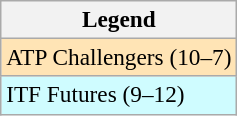<table class=wikitable style=font-size:97%>
<tr>
<th>Legend</th>
</tr>
<tr bgcolor=moccasin>
<td>ATP Challengers (10–7)</td>
</tr>
<tr bgcolor=cffcff>
<td>ITF Futures (9–12)</td>
</tr>
</table>
